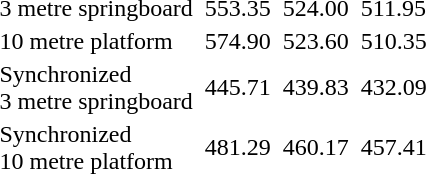<table>
<tr>
<td>3 metre springboard</td>
<td></td>
<td>553.35</td>
<td></td>
<td>524.00</td>
<td></td>
<td>511.95</td>
</tr>
<tr>
<td>10 metre platform</td>
<td></td>
<td>574.90</td>
<td></td>
<td>523.60</td>
<td></td>
<td>510.35</td>
</tr>
<tr>
<td>Synchronized<br>3 metre springboard</td>
<td><br></td>
<td>445.71</td>
<td><br></td>
<td>439.83</td>
<td><br></td>
<td>432.09</td>
</tr>
<tr>
<td>Synchronized<br>10 metre platform</td>
<td><br></td>
<td>481.29</td>
<td><br></td>
<td>460.17</td>
<td><br></td>
<td>457.41</td>
</tr>
</table>
